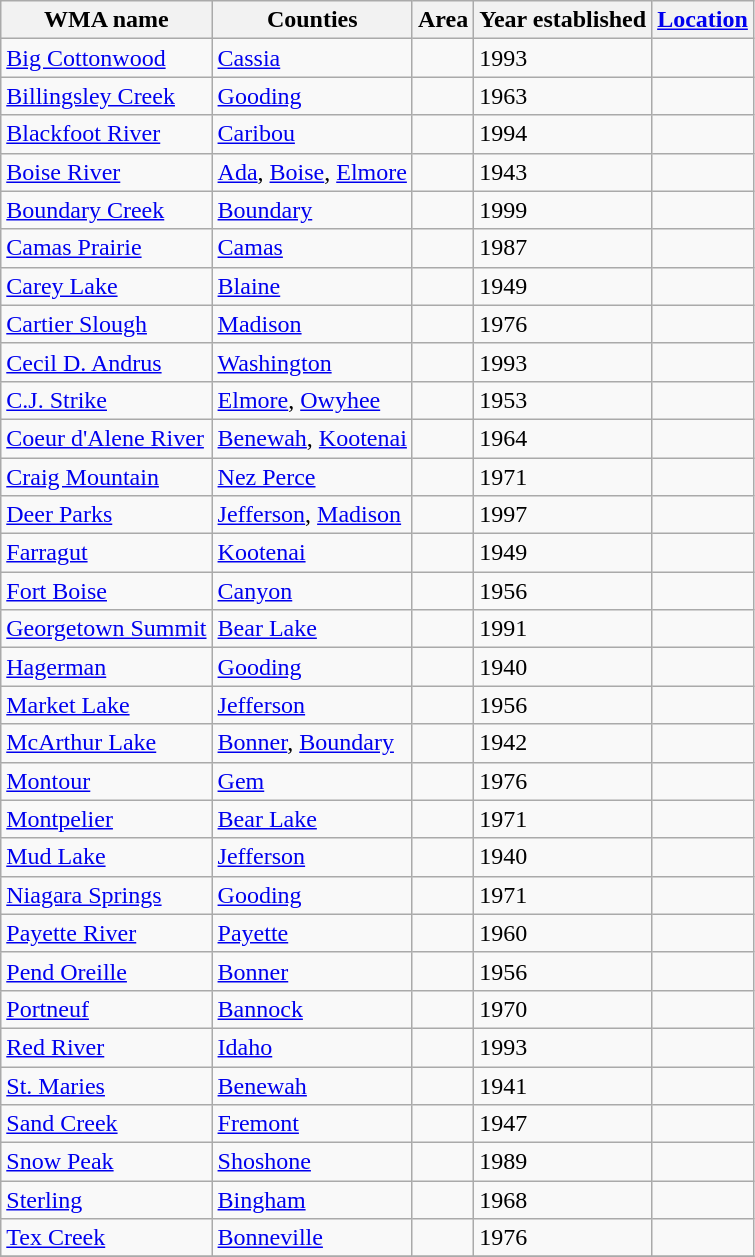<table class="wikitable sortable">
<tr>
<th>WMA name</th>
<th>Counties</th>
<th>Area</th>
<th>Year established</th>
<th><a href='#'>Location</a></th>
</tr>
<tr>
<td><a href='#'>Big Cottonwood</a></td>
<td><a href='#'>Cassia</a></td>
<td></td>
<td>1993</td>
<td></td>
</tr>
<tr>
<td><a href='#'>Billingsley Creek</a></td>
<td><a href='#'>Gooding</a></td>
<td></td>
<td>1963</td>
<td></td>
</tr>
<tr>
<td><a href='#'>Blackfoot River</a></td>
<td><a href='#'>Caribou</a></td>
<td></td>
<td>1994</td>
<td></td>
</tr>
<tr>
<td><a href='#'>Boise River</a></td>
<td><a href='#'>Ada</a>, <a href='#'>Boise</a>, <a href='#'>Elmore</a></td>
<td></td>
<td>1943</td>
<td></td>
</tr>
<tr>
<td><a href='#'>Boundary Creek</a></td>
<td><a href='#'>Boundary</a></td>
<td></td>
<td>1999</td>
<td></td>
</tr>
<tr>
<td><a href='#'>Camas Prairie</a></td>
<td><a href='#'>Camas</a></td>
<td></td>
<td>1987</td>
<td></td>
</tr>
<tr>
<td><a href='#'>Carey Lake</a></td>
<td><a href='#'>Blaine</a></td>
<td></td>
<td>1949</td>
<td></td>
</tr>
<tr>
<td><a href='#'>Cartier Slough</a></td>
<td><a href='#'>Madison</a></td>
<td></td>
<td>1976</td>
<td></td>
</tr>
<tr>
<td><a href='#'>Cecil D. Andrus</a></td>
<td><a href='#'>Washington</a></td>
<td></td>
<td>1993</td>
<td></td>
</tr>
<tr>
<td><a href='#'>C.J. Strike</a></td>
<td><a href='#'>Elmore</a>, <a href='#'>Owyhee</a></td>
<td></td>
<td>1953</td>
<td></td>
</tr>
<tr>
<td><a href='#'>Coeur d'Alene River</a></td>
<td><a href='#'>Benewah</a>, <a href='#'>Kootenai</a></td>
<td></td>
<td>1964</td>
<td></td>
</tr>
<tr>
<td><a href='#'>Craig Mountain</a></td>
<td><a href='#'>Nez Perce</a></td>
<td></td>
<td>1971</td>
<td></td>
</tr>
<tr>
<td><a href='#'>Deer Parks</a></td>
<td><a href='#'>Jefferson</a>, <a href='#'>Madison</a></td>
<td></td>
<td>1997</td>
<td></td>
</tr>
<tr>
<td><a href='#'>Farragut</a></td>
<td><a href='#'>Kootenai</a></td>
<td></td>
<td>1949</td>
<td></td>
</tr>
<tr>
<td><a href='#'>Fort Boise</a></td>
<td><a href='#'>Canyon</a></td>
<td></td>
<td>1956</td>
<td></td>
</tr>
<tr>
<td><a href='#'>Georgetown Summit</a></td>
<td><a href='#'>Bear Lake</a></td>
<td></td>
<td>1991</td>
<td></td>
</tr>
<tr>
<td><a href='#'>Hagerman</a></td>
<td><a href='#'>Gooding</a></td>
<td></td>
<td>1940</td>
<td></td>
</tr>
<tr>
<td><a href='#'>Market Lake</a></td>
<td><a href='#'>Jefferson</a></td>
<td></td>
<td>1956</td>
<td></td>
</tr>
<tr>
<td><a href='#'>McArthur Lake</a></td>
<td><a href='#'>Bonner</a>, <a href='#'>Boundary</a></td>
<td></td>
<td>1942</td>
<td></td>
</tr>
<tr>
<td><a href='#'>Montour</a></td>
<td><a href='#'>Gem</a></td>
<td></td>
<td>1976</td>
<td></td>
</tr>
<tr>
<td><a href='#'>Montpelier</a></td>
<td><a href='#'>Bear Lake</a></td>
<td></td>
<td>1971</td>
<td></td>
</tr>
<tr>
<td><a href='#'>Mud Lake</a></td>
<td><a href='#'>Jefferson</a></td>
<td></td>
<td>1940</td>
<td></td>
</tr>
<tr>
<td><a href='#'>Niagara Springs</a></td>
<td><a href='#'>Gooding</a></td>
<td></td>
<td>1971</td>
<td></td>
</tr>
<tr>
<td><a href='#'>Payette River</a></td>
<td><a href='#'>Payette</a></td>
<td></td>
<td>1960</td>
<td></td>
</tr>
<tr>
<td><a href='#'>Pend Oreille</a></td>
<td><a href='#'>Bonner</a></td>
<td></td>
<td>1956</td>
<td></td>
</tr>
<tr>
<td><a href='#'>Portneuf</a></td>
<td><a href='#'>Bannock</a></td>
<td></td>
<td>1970</td>
<td></td>
</tr>
<tr>
<td><a href='#'>Red River</a></td>
<td><a href='#'>Idaho</a></td>
<td></td>
<td>1993</td>
<td></td>
</tr>
<tr>
<td><a href='#'>St. Maries</a></td>
<td><a href='#'>Benewah</a></td>
<td></td>
<td>1941</td>
<td></td>
</tr>
<tr>
<td><a href='#'>Sand Creek</a></td>
<td><a href='#'>Fremont</a></td>
<td></td>
<td>1947</td>
<td></td>
</tr>
<tr>
<td><a href='#'>Snow Peak</a></td>
<td><a href='#'>Shoshone</a></td>
<td></td>
<td>1989</td>
<td></td>
</tr>
<tr>
<td><a href='#'>Sterling</a></td>
<td><a href='#'>Bingham</a></td>
<td></td>
<td>1968</td>
<td></td>
</tr>
<tr>
<td><a href='#'>Tex Creek</a></td>
<td><a href='#'>Bonneville</a></td>
<td></td>
<td>1976</td>
<td></td>
</tr>
<tr>
</tr>
</table>
